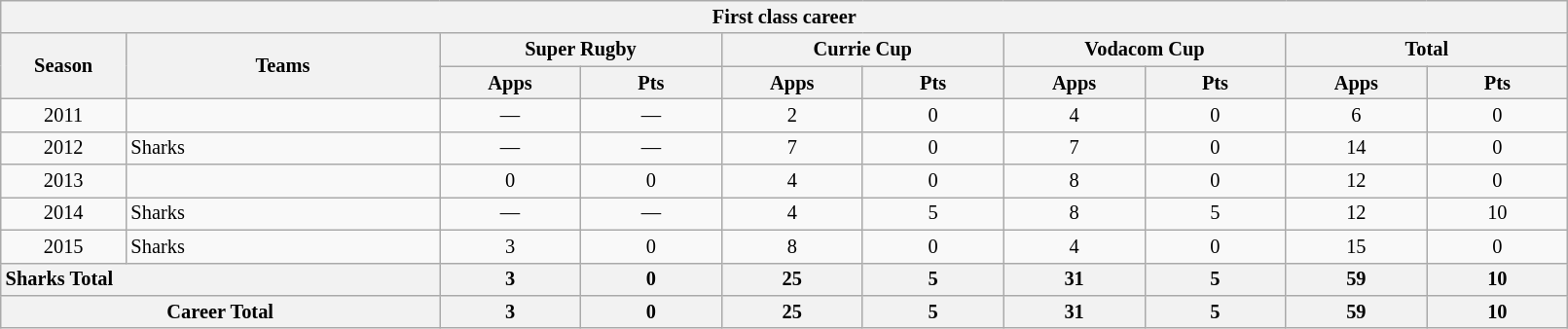<table class="wikitable" style="text-align:center; font-size:85%; width:85%">
<tr>
<th colspan=100%>First class career</th>
</tr>
<tr>
<th style="width:8%;"  rowspan=2>Season</th>
<th style="width:20%;" rowspan=2>Teams</th>
<th colspan=2>Super Rugby</th>
<th colspan=2>Currie Cup</th>
<th colspan=2>Vodacom Cup</th>
<th colspan=2>Total</th>
</tr>
<tr>
<th style="width:9%;">Apps</th>
<th style="width:9%;">Pts</th>
<th style="width:9%;">Apps</th>
<th style="width:9%;">Pts</th>
<th style="width:9%;">Apps</th>
<th style="width:9%;">Pts</th>
<th style="width:9%;">Apps</th>
<th style="width:9%;">Pts</th>
</tr>
<tr>
<td>2011</td>
<td style="text-align:left;"></td>
<td>—</td>
<td>—</td>
<td>2</td>
<td>0</td>
<td>4</td>
<td>0</td>
<td>6</td>
<td>0</td>
</tr>
<tr>
<td>2012</td>
<td style="text-align:left;">Sharks</td>
<td>—</td>
<td>—</td>
<td>7</td>
<td>0</td>
<td>7</td>
<td>0</td>
<td>14</td>
<td>0</td>
</tr>
<tr>
<td>2013</td>
<td style="text-align:left;"></td>
<td>0</td>
<td>0</td>
<td>4</td>
<td>0</td>
<td>8</td>
<td>0</td>
<td>12</td>
<td>0</td>
</tr>
<tr>
<td>2014</td>
<td style="text-align:left;">Sharks</td>
<td>—</td>
<td>—</td>
<td>4</td>
<td>5</td>
<td>8</td>
<td>5</td>
<td>12</td>
<td>10</td>
</tr>
<tr>
<td>2015</td>
<td style="text-align:left;">Sharks</td>
<td>3</td>
<td>0</td>
<td>8</td>
<td>0</td>
<td>4</td>
<td>0</td>
<td>15</td>
<td>0</td>
</tr>
<tr>
<th colspan=2 style="text-align:left;">Sharks Total</th>
<th>3</th>
<th>0</th>
<th>25</th>
<th>5</th>
<th>31</th>
<th>5</th>
<th>59</th>
<th>10</th>
</tr>
<tr>
<th colspan=2>Career Total</th>
<th>3</th>
<th>0</th>
<th>25</th>
<th>5</th>
<th>31</th>
<th>5</th>
<th>59</th>
<th>10</th>
</tr>
</table>
